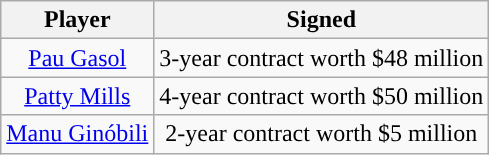<table class="wikitable sortable sortable">
<tr>
<th>Player</th>
<th>Signed</th>
</tr>
<tr style="text-align: center">
<td><a href='#'>Pau Gasol</a></td>
<td>3-year contract worth $48 million</td>
</tr>
<tr style="text-align: center">
<td><a href='#'>Patty Mills</a></td>
<td>4-year contract worth $50 million</td>
</tr>
<tr style="text-align: center">
<td><a href='#'>Manu Ginóbili</a></td>
<td>2-year contract worth $5 million</td>
</tr>
</table>
